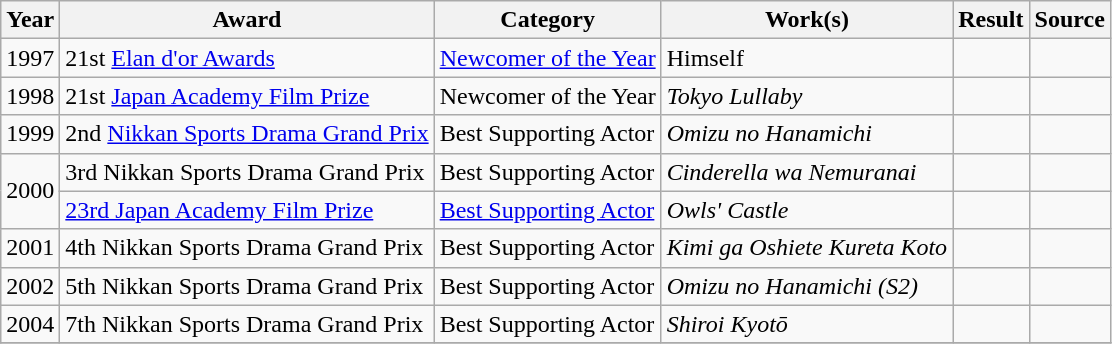<table class="wikitable">
<tr>
<th>Year</th>
<th>Award</th>
<th>Category</th>
<th>Work(s)</th>
<th>Result</th>
<th>Source</th>
</tr>
<tr>
<td>1997</td>
<td>21st <a href='#'>Elan d'or Awards</a></td>
<td><a href='#'>Newcomer of the Year</a></td>
<td>Himself</td>
<td></td>
<td></td>
</tr>
<tr>
<td>1998</td>
<td>21st <a href='#'>Japan Academy Film Prize</a></td>
<td>Newcomer of the Year</td>
<td><em>Tokyo Lullaby</em></td>
<td></td>
<td></td>
</tr>
<tr>
<td>1999</td>
<td>2nd <a href='#'>Nikkan Sports Drama Grand Prix</a></td>
<td>Best Supporting Actor</td>
<td><em>Omizu no Hanamichi</em></td>
<td></td>
<td></td>
</tr>
<tr>
<td rowspan=2>2000</td>
<td>3rd Nikkan Sports Drama Grand Prix</td>
<td>Best Supporting Actor</td>
<td><em>Cinderella wa Nemuranai</em></td>
<td></td>
<td></td>
</tr>
<tr>
<td><a href='#'>23rd Japan Academy Film Prize</a></td>
<td><a href='#'>Best Supporting Actor</a></td>
<td><em>Owls' Castle</em></td>
<td></td>
<td></td>
</tr>
<tr>
<td>2001</td>
<td>4th Nikkan Sports Drama Grand Prix</td>
<td>Best Supporting Actor</td>
<td><em>Kimi ga Oshiete Kureta Koto</em></td>
<td></td>
<td></td>
</tr>
<tr>
<td>2002</td>
<td>5th Nikkan Sports Drama Grand Prix</td>
<td>Best Supporting Actor</td>
<td><em>Omizu no Hanamichi (S2)</em></td>
<td></td>
<td></td>
</tr>
<tr>
<td>2004</td>
<td>7th Nikkan Sports Drama Grand Prix</td>
<td>Best Supporting Actor</td>
<td><em>Shiroi Kyotō</em></td>
<td></td>
<td></td>
</tr>
<tr>
</tr>
</table>
